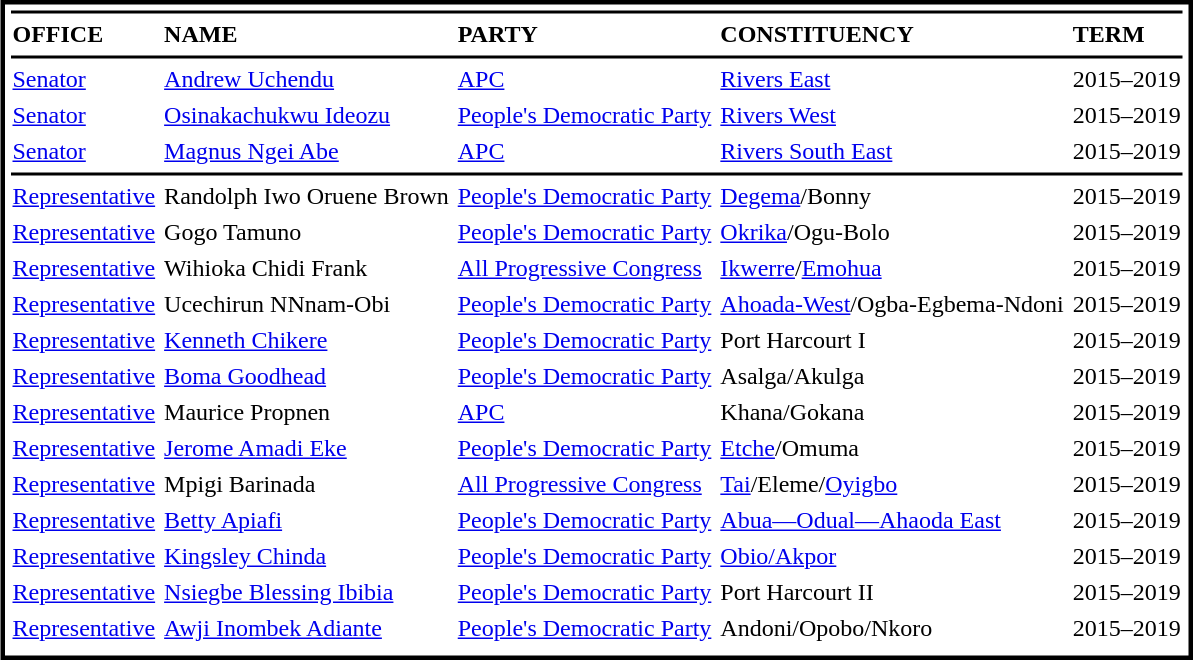<table cellpadding=1 cellspacing=4 style="margin:3px; border:3px solid #000000;">
<tr>
<td bgcolor=#000000 colspan=5></td>
</tr>
<tr>
<td><strong>OFFICE</strong></td>
<td><strong>NAME</strong></td>
<td><strong>PARTY</strong></td>
<td><strong>CONSTITUENCY</strong></td>
<td><strong>TERM</strong></td>
</tr>
<tr>
<td bgcolor=#000000 colspan=5></td>
</tr>
<tr>
<td><a href='#'>Senator</a></td>
<td><a href='#'>Andrew Uchendu</a></td>
<td><a href='#'>APC</a></td>
<td><a href='#'>Rivers East</a></td>
<td>2015–2019</td>
</tr>
<tr>
<td><a href='#'>Senator</a></td>
<td><a href='#'>Osinakachukwu Ideozu</a></td>
<td><a href='#'>People's Democratic Party</a></td>
<td><a href='#'>Rivers West</a></td>
<td>2015–2019</td>
</tr>
<tr>
<td><a href='#'>Senator</a></td>
<td><a href='#'>Magnus Ngei Abe</a></td>
<td><a href='#'>APC</a></td>
<td><a href='#'>Rivers South East</a></td>
<td>2015–2019</td>
</tr>
<tr>
<td bgcolor=#000000 colspan=5></td>
</tr>
<tr>
<td><a href='#'>Representative</a></td>
<td>Randolph Iwo Oruene Brown</td>
<td><a href='#'>People's Democratic Party</a></td>
<td><a href='#'>Degema</a>/Bonny</td>
<td>2015–2019</td>
</tr>
<tr>
<td><a href='#'>Representative</a></td>
<td>Gogo Tamuno</td>
<td><a href='#'>People's Democratic Party</a></td>
<td><a href='#'>Okrika</a>/Ogu-Bolo</td>
<td>2015–2019</td>
</tr>
<tr>
<td><a href='#'>Representative</a></td>
<td>Wihioka Chidi Frank</td>
<td><a href='#'>All Progressive Congress</a></td>
<td><a href='#'>Ikwerre</a>/<a href='#'>Emohua</a></td>
<td>2015–2019</td>
</tr>
<tr>
<td><a href='#'>Representative</a></td>
<td>Ucechirun NNnam-Obi</td>
<td><a href='#'>People's Democratic Party</a></td>
<td><a href='#'>Ahoada-West</a>/Ogba-Egbema-Ndoni</td>
<td>2015–2019</td>
</tr>
<tr>
<td><a href='#'>Representative</a></td>
<td><a href='#'>Kenneth Chikere</a></td>
<td><a href='#'>People's Democratic Party</a></td>
<td>Port Harcourt I</td>
<td>2015–2019</td>
</tr>
<tr>
<td><a href='#'>Representative</a></td>
<td><a href='#'>Boma Goodhead</a></td>
<td><a href='#'>People's Democratic Party</a></td>
<td>Asalga/Akulga</td>
<td>2015–2019</td>
</tr>
<tr>
<td><a href='#'>Representative</a></td>
<td>Maurice Propnen</td>
<td><a href='#'>APC</a></td>
<td>Khana/Gokana</td>
<td>2015–2019</td>
</tr>
<tr>
<td><a href='#'>Representative</a></td>
<td><a href='#'>Jerome Amadi Eke</a></td>
<td><a href='#'>People's Democratic Party</a></td>
<td><a href='#'>Etche</a>/Omuma</td>
<td>2015–2019</td>
</tr>
<tr>
<td><a href='#'>Representative</a></td>
<td>Mpigi Barinada</td>
<td><a href='#'>All Progressive Congress</a></td>
<td><a href='#'>Tai</a>/Eleme/<a href='#'>Oyigbo</a></td>
<td>2015–2019</td>
</tr>
<tr>
<td><a href='#'>Representative</a></td>
<td><a href='#'>Betty Apiafi</a></td>
<td><a href='#'>People's Democratic Party</a></td>
<td><a href='#'>Abua—Odual—Ahaoda East</a></td>
<td>2015–2019</td>
</tr>
<tr>
<td><a href='#'>Representative</a></td>
<td><a href='#'>Kingsley Chinda</a></td>
<td><a href='#'>People's Democratic Party</a></td>
<td><a href='#'>Obio/Akpor</a></td>
<td>2015–2019</td>
</tr>
<tr>
<td><a href='#'>Representative</a></td>
<td><a href='#'>Nsiegbe Blessing Ibibia</a></td>
<td><a href='#'>People's Democratic Party</a></td>
<td>Port Harcourt II</td>
<td>2015–2019</td>
</tr>
<tr>
<td><a href='#'>Representative</a></td>
<td><a href='#'>Awji Inombek Adiante</a></td>
<td><a href='#'>People's Democratic Party</a></td>
<td>Andoni/Opobo/Nkoro</td>
<td>2015–2019</td>
</tr>
<tr>
</tr>
</table>
